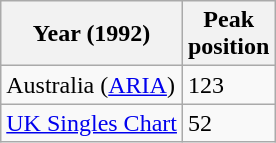<table class="wikitable">
<tr>
<th>Year (1992)</th>
<th>Peak<br>position</th>
</tr>
<tr>
<td>Australia (<a href='#'>ARIA</a>)</td>
<td>123</td>
</tr>
<tr>
<td><a href='#'>UK Singles Chart</a></td>
<td>52</td>
</tr>
</table>
